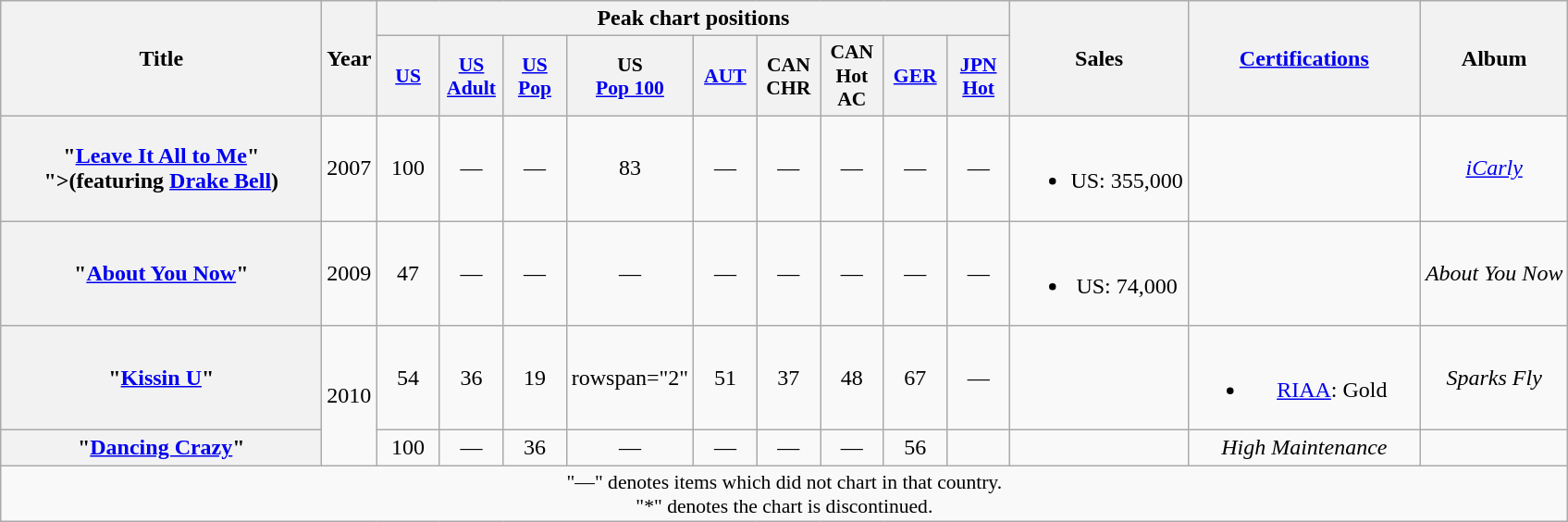<table class="wikitable plainrowheaders" style="text-align:center;">
<tr>
<th scope="col" rowspan="2" style="width:14em;">Title</th>
<th scope="col" rowspan="2">Year</th>
<th scope="col" colspan="9">Peak chart positions</th>
<th scope="col" rowspan="2">Sales</th>
<th scope="col" rowspan="2" style="width:10em;"><a href='#'>Certifications</a></th>
<th scope="col" rowspan="2">Album</th>
</tr>
<tr>
<th scope="col" style="width:2.7em;font-size:90%;"><a href='#'>US</a><br></th>
<th scope="col" style="width:2.7em;font-size:90%;"><a href='#'>US<br>Adult</a><br></th>
<th scope="col" style="width:2.7em;font-size:90%;"><a href='#'>US<br>Pop</a><br></th>
<th scope="col" style="width:2.7em;font-size:90%;">US<br><a href='#'>Pop 100</a><br></th>
<th scope="col" style="width:2.7em;font-size:90%;"><a href='#'>AUT</a><br></th>
<th scope="col" style="width:2.7em;font-size:90%;">CAN<br>CHR<br></th>
<th scope="col" style="width:2.7em;font-size:90%;">CAN<br>Hot AC<br></th>
<th scope="col" style="width:2.7em;font-size:90%;"><a href='#'>GER</a><br></th>
<th scope="col" style="width:2.7em;font-size:90%;"><a href='#'>JPN<br>Hot</a><br></th>
</tr>
<tr>
<th scope="row">"<a href='#'>Leave It All to Me</a>"<br><span>">(featuring <a href='#'>Drake Bell</a>)</span></th>
<td>2007</td>
<td>100</td>
<td>—</td>
<td>—</td>
<td>83</td>
<td>—</td>
<td>—</td>
<td>—</td>
<td>—</td>
<td>—</td>
<td><br><ul><li>US: 355,000</li></ul></td>
<td></td>
<td><em><a href='#'>iCarly</a></em></td>
</tr>
<tr>
<th scope="row">"<a href='#'>About You Now</a>"</th>
<td>2009</td>
<td>47</td>
<td>—</td>
<td>—</td>
<td>—</td>
<td>—</td>
<td>—</td>
<td>—</td>
<td>—</td>
<td>—</td>
<td><br><ul><li>US: 74,000</li></ul></td>
<td></td>
<td><em>About You Now</em></td>
</tr>
<tr>
<th scope="row">"<a href='#'>Kissin U</a>"</th>
<td rowspan="2">2010</td>
<td>54</td>
<td>36</td>
<td>19</td>
<td>rowspan="2" </td>
<td>51</td>
<td>37</td>
<td>48</td>
<td>67</td>
<td>—</td>
<td></td>
<td><br><ul><li><a href='#'>RIAA</a>: Gold</li></ul></td>
<td><em>Sparks Fly</em></td>
</tr>
<tr>
<th scope="row">"<a href='#'>Dancing Crazy</a>"</th>
<td>100</td>
<td>—</td>
<td>36</td>
<td>—</td>
<td>—</td>
<td>—</td>
<td>—</td>
<td>56</td>
<td></td>
<td></td>
<td><em>High Maintenance</em></td>
</tr>
<tr>
<td colspan="14" style="font-size:90%;">"—" denotes items which did not chart in that country.<br>"*" denotes the chart is discontinued.</td>
</tr>
</table>
